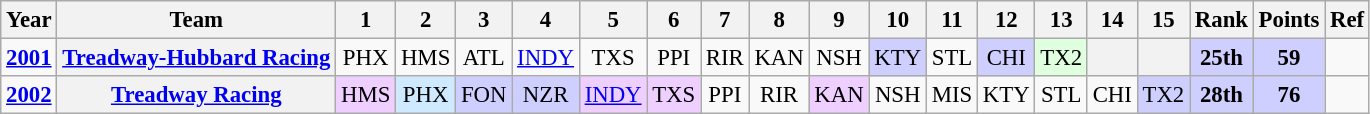<table class="wikitable" style="text-align:center; font-size:95%">
<tr>
<th>Year</th>
<th>Team</th>
<th>1</th>
<th>2</th>
<th>3</th>
<th>4</th>
<th>5</th>
<th>6</th>
<th>7</th>
<th>8</th>
<th>9</th>
<th>10</th>
<th>11</th>
<th>12</th>
<th>13</th>
<th>14</th>
<th>15</th>
<th>Rank</th>
<th>Points</th>
<th>Ref</th>
</tr>
<tr>
<td><strong><a href='#'>2001</a></strong></td>
<th><a href='#'>Treadway-Hubbard Racing</a></th>
<td>PHX</td>
<td>HMS</td>
<td>ATL</td>
<td><a href='#'>INDY</a></td>
<td>TXS</td>
<td>PPI</td>
<td>RIR</td>
<td>KAN</td>
<td>NSH</td>
<td style="background:#CFCFFF;">KTY<br></td>
<td>STL</td>
<td style="background:#CFCFFF;">CHI<br></td>
<td style="background:#DFFFDF;">TX2<br></td>
<th></th>
<th></th>
<td style="background:#CFCFFF;"><strong>25th</strong></td>
<td style="background:#CFCFFF;"><strong>59</strong></td>
<td></td>
</tr>
<tr>
<td><strong><a href='#'>2002</a></strong></td>
<th><a href='#'>Treadway Racing</a></th>
<td style="background:#EFCFFF;">HMS<br></td>
<td style="background:#CFEAFF;">PHX<br></td>
<td style="background:#CFCFFF;">FON<br></td>
<td style="background:#CFCFFF;">NZR<br></td>
<td style="background:#EFCFFF;"><a href='#'>INDY</a><br></td>
<td style="background:#EFCFFF;">TXS<br></td>
<td>PPI</td>
<td>RIR</td>
<td style="background:#EFCFFF;">KAN<br></td>
<td>NSH</td>
<td>MIS</td>
<td>KTY</td>
<td>STL</td>
<td>CHI</td>
<td style="background:#CFCFFF;">TX2<br></td>
<td style="background:#CFCFFF;"><strong>28th</strong></td>
<td style="background:#CFCFFF;"><strong>76</strong></td>
<td></td>
</tr>
</table>
